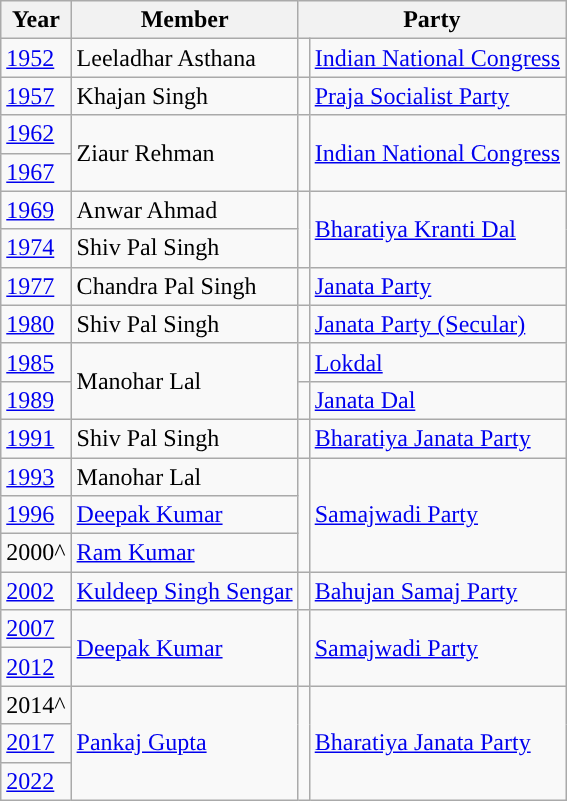<table class="wikitable">
<tr>
<th>Year</th>
<th>Member</th>
<th colspan="2">Party</th>
</tr>
<tr>
<td><a href='#'>1952</a></td>
<td>Leeladhar Asthana</td>
<td style="background-color: "></td>
<td><a href='#'>Indian National Congress</a></td>
</tr>
<tr>
<td><a href='#'>1957</a></td>
<td>Khajan Singh</td>
<td style="background-color: "></td>
<td><a href='#'>Praja Socialist Party</a></td>
</tr>
<tr>
<td><a href='#'>1962</a></td>
<td rowspan="2">Ziaur Rehman</td>
<td rowspan="2" style="background-color: "></td>
<td rowspan="2"><a href='#'>Indian National Congress</a></td>
</tr>
<tr>
<td><a href='#'>1967</a></td>
</tr>
<tr>
<td><a href='#'>1969</a></td>
<td>Anwar Ahmad</td>
<td rowspan="2" style="background-color: "></td>
<td rowspan="2"><a href='#'>Bharatiya Kranti Dal</a></td>
</tr>
<tr>
<td><a href='#'>1974</a></td>
<td>Shiv Pal Singh</td>
</tr>
<tr>
<td><a href='#'>1977</a></td>
<td>Chandra Pal Singh</td>
<td style="background-color: "></td>
<td><a href='#'>Janata Party</a></td>
</tr>
<tr>
<td><a href='#'>1980</a></td>
<td>Shiv Pal Singh</td>
<td style="background-color: "></td>
<td><a href='#'>Janata Party (Secular)</a></td>
</tr>
<tr>
<td><a href='#'>1985</a></td>
<td rowspan="2">Manohar Lal</td>
<td style="background-color: "></td>
<td><a href='#'>Lokdal</a></td>
</tr>
<tr>
<td><a href='#'>1989</a></td>
<td style="background-color: "></td>
<td><a href='#'>Janata Dal</a></td>
</tr>
<tr>
<td><a href='#'>1991</a></td>
<td>Shiv Pal Singh</td>
<td style="background-color: "></td>
<td><a href='#'>Bharatiya Janata Party</a></td>
</tr>
<tr>
<td><a href='#'>1993</a></td>
<td>Manohar Lal</td>
<td rowspan="3" style="background-color: "></td>
<td rowspan="3"><a href='#'>Samajwadi Party</a></td>
</tr>
<tr>
<td><a href='#'>1996</a></td>
<td><a href='#'>Deepak Kumar</a></td>
</tr>
<tr>
<td>2000^</td>
<td><a href='#'>Ram Kumar</a></td>
</tr>
<tr>
<td><a href='#'>2002</a></td>
<td><a href='#'>Kuldeep Singh Sengar</a></td>
<td style="background-color: "></td>
<td><a href='#'>Bahujan Samaj Party</a></td>
</tr>
<tr>
<td><a href='#'>2007</a></td>
<td rowspan="2"><a href='#'>Deepak Kumar</a></td>
<td rowspan="2" style="background-color: "></td>
<td rowspan="2"><a href='#'>Samajwadi Party</a></td>
</tr>
<tr>
<td><a href='#'>2012</a></td>
</tr>
<tr>
<td>2014^</td>
<td rowspan="3"><a href='#'>Pankaj Gupta</a></td>
<td rowspan="3" style="background-color: "></td>
<td rowspan="3"><a href='#'>Bharatiya Janata Party</a></td>
</tr>
<tr>
<td><a href='#'>2017</a></td>
</tr>
<tr>
<td><a href='#'>2022</a></td>
</tr>
</table>
